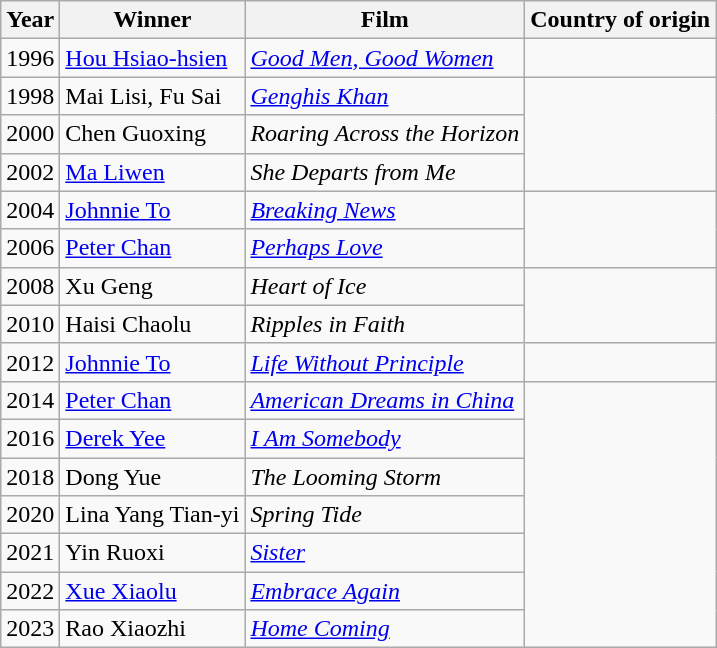<table class="wikitable">
<tr>
<th>Year</th>
<th>Winner</th>
<th>Film</th>
<th>Country of origin</th>
</tr>
<tr>
<td>1996</td>
<td><a href='#'>Hou Hsiao-hsien</a></td>
<td><em><a href='#'>Good Men, Good Women</a></em></td>
<td></td>
</tr>
<tr>
<td>1998</td>
<td>Mai Lisi, Fu Sai</td>
<td><em><a href='#'>Genghis Khan</a></em></td>
<td rowspan=3></td>
</tr>
<tr>
<td>2000</td>
<td>Chen Guoxing</td>
<td><em>Roaring Across the Horizon</em></td>
</tr>
<tr>
<td>2002</td>
<td><a href='#'>Ma Liwen</a></td>
<td><em> She Departs from Me</em></td>
</tr>
<tr>
<td>2004</td>
<td><a href='#'>Johnnie To</a></td>
<td><em><a href='#'>Breaking News</a></em></td>
<td rowspan=2></td>
</tr>
<tr>
<td>2006</td>
<td><a href='#'>Peter Chan</a></td>
<td><em><a href='#'>Perhaps Love</a></em></td>
</tr>
<tr>
<td>2008</td>
<td>Xu Geng</td>
<td><em>Heart of Ice</em></td>
<td rowspan=2></td>
</tr>
<tr>
<td>2010</td>
<td>Haisi Chaolu</td>
<td><em>Ripples in Faith</em></td>
</tr>
<tr>
<td>2012</td>
<td><a href='#'>Johnnie To</a></td>
<td><em><a href='#'>Life Without Principle</a></em></td>
<td></td>
</tr>
<tr>
<td>2014</td>
<td><a href='#'>Peter Chan</a></td>
<td><em><a href='#'>American Dreams in China</a></em></td>
<td rowspan=7></td>
</tr>
<tr>
<td>2016</td>
<td><a href='#'>Derek Yee</a></td>
<td><em><a href='#'>I Am Somebody</a></em></td>
</tr>
<tr>
<td>2018</td>
<td>Dong Yue</td>
<td><em>The Looming Storm</em></td>
</tr>
<tr>
<td>2020</td>
<td>Lina Yang Tian-yi</td>
<td><em>Spring Tide</em></td>
</tr>
<tr>
<td>2021</td>
<td>Yin Ruoxi</td>
<td><em><a href='#'>Sister</a></em></td>
</tr>
<tr>
<td>2022</td>
<td><a href='#'>Xue Xiaolu</a></td>
<td><em><a href='#'>Embrace Again</a></em></td>
</tr>
<tr>
<td>2023</td>
<td>Rao Xiaozhi</td>
<td><em><a href='#'>Home Coming</a></em></td>
</tr>
</table>
